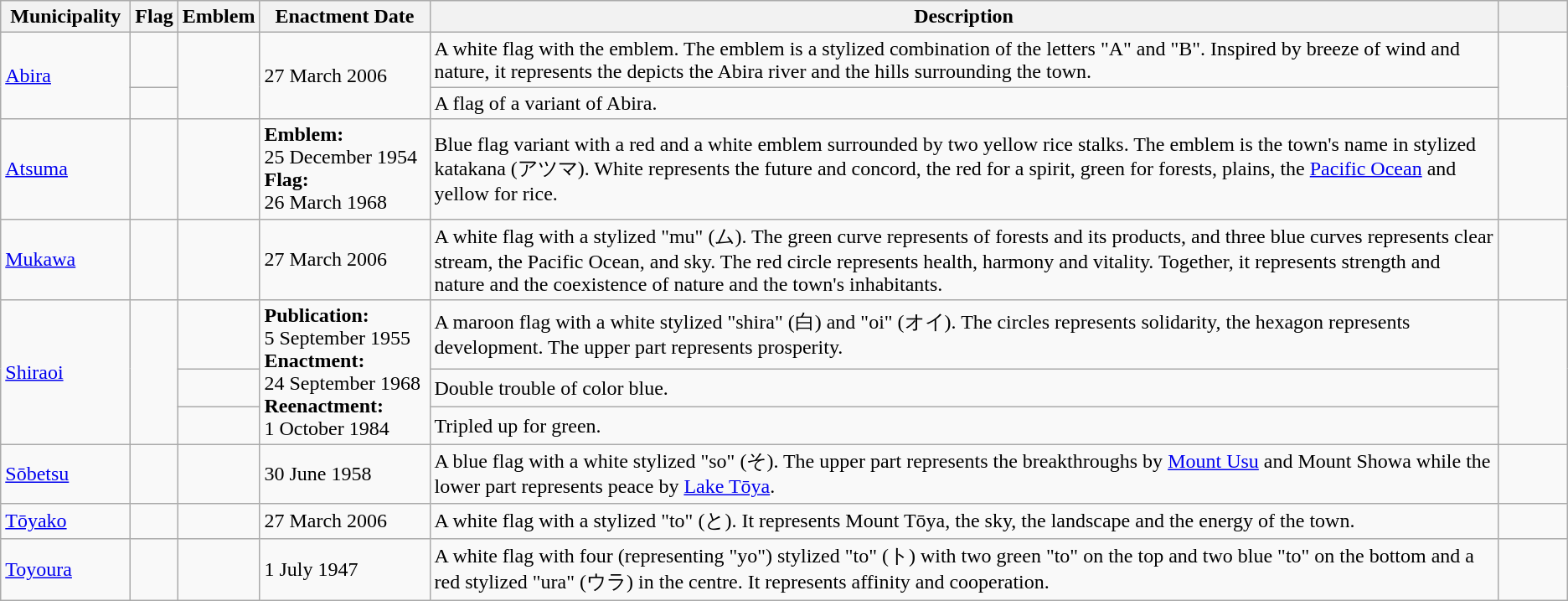<table class="wikitable">
<tr>
<th style="width:12ch;">Municipality</th>
<th>Flag</th>
<th>Emblem</th>
<th style="width:16ch;">Enactment Date</th>
<th>Description</th>
<th style="width:6ch;"></th>
</tr>
<tr>
<td rowspan =2><a href='#'>Abira</a></td>
<td></td>
<td rowspan=2></td>
<td rowspan=2>27 March 2006</td>
<td>A white flag with the emblem. The emblem is a stylized combination of the letters "A" and "B". Inspired by breeze of wind and nature, it represents the depicts the Abira river and the hills surrounding the town.</td>
<td rowspan=2></td>
</tr>
<tr>
<td></td>
<td>A flag of a variant of Abira.</td>
</tr>
<tr>
<td><a href='#'>Atsuma</a></td>
<td></td>
<td></td>
<td><strong>Emblem:</strong><br>25 December 1954<br><strong>Flag:</strong><br>26 March 1968</td>
<td>Blue flag variant with a red and a white emblem surrounded by two yellow rice stalks. The emblem is the town's name in stylized katakana (アツマ).  White represents the future and concord, the red for a spirit, green for forests, plains, the <a href='#'>Pacific Ocean</a> and yellow for rice.</td>
<td></td>
</tr>
<tr>
<td><a href='#'>Mukawa</a></td>
<td></td>
<td></td>
<td>27 March 2006</td>
<td>A white flag with a stylized "mu" (ム). The green curve represents of forests and its products, and three blue curves represents clear stream, the Pacific Ocean, and sky. The red circle represents health, harmony and vitality. Together, it represents strength and nature and the coexistence of nature and the town's inhabitants.</td>
<td></td>
</tr>
<tr>
<td rowspan =3><a href='#'>Shiraoi</a></td>
<td rowspan=3></td>
<td></td>
<td rowspan=3><strong>Publication:</strong><br>5 September 1955<br><strong>Enactment:</strong><br>24 September 1968<br><strong>Reenactment:</strong><br>1 October 1984</td>
<td>A maroon flag with a white stylized "shira" (白) and "oi" (オイ). The circles represents solidarity, the hexagon represents development. The upper part represents prosperity.</td>
<td rowspan=3></td>
</tr>
<tr>
<td></td>
<td>Double trouble of color blue.</td>
</tr>
<tr>
<td></td>
<td>Tripled up for green.</td>
</tr>
<tr>
<td><a href='#'>Sōbetsu</a></td>
<td></td>
<td></td>
<td>30 June 1958</td>
<td>A blue flag with a white stylized "so" (そ). The upper part represents the breakthroughs by <a href='#'>Mount Usu</a> and Mount Showa while the lower part represents peace by <a href='#'>Lake Tōya</a>.</td>
<td></td>
</tr>
<tr>
<td><a href='#'>Tōyako</a></td>
<td></td>
<td></td>
<td>27 March 2006</td>
<td>A white flag with a stylized "to" (と). It represents Mount Tōya, the sky, the landscape and the energy of the town.</td>
<td></td>
</tr>
<tr>
<td><a href='#'>Toyoura</a></td>
<td></td>
<td></td>
<td>1 July 1947</td>
<td>A white flag with four (representing "yo") stylized "to" (ト) with two green "to" on the top and two blue "to" on the bottom and a red stylized "ura" (ウラ) in the centre. It represents affinity and cooperation.</td>
<td></td>
</tr>
</table>
